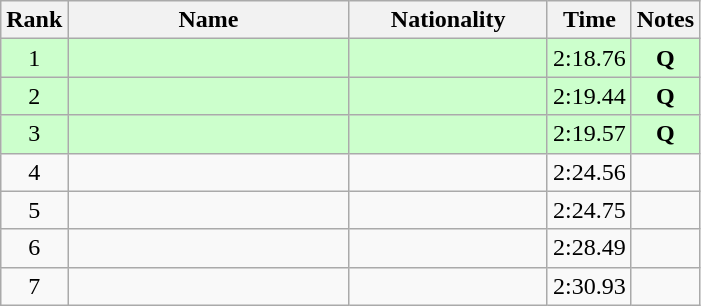<table class="wikitable sortable" style="text-align:center">
<tr>
<th>Rank</th>
<th style="width:180px">Name</th>
<th style="width:125px">Nationality</th>
<th>Time</th>
<th>Notes</th>
</tr>
<tr style="background:#cfc;">
<td>1</td>
<td style="text-align:left;"></td>
<td style="text-align:left;"></td>
<td>2:18.76</td>
<td><strong>Q</strong></td>
</tr>
<tr style="background:#cfc;">
<td>2</td>
<td style="text-align:left;"></td>
<td style="text-align:left;"></td>
<td>2:19.44</td>
<td><strong>Q</strong></td>
</tr>
<tr style="background:#cfc;">
<td>3</td>
<td style="text-align:left;"></td>
<td style="text-align:left;"></td>
<td>2:19.57</td>
<td><strong>Q</strong></td>
</tr>
<tr>
<td>4</td>
<td style="text-align:left;"></td>
<td style="text-align:left;"></td>
<td>2:24.56</td>
<td></td>
</tr>
<tr>
<td>5</td>
<td style="text-align:left;"></td>
<td style="text-align:left;"></td>
<td>2:24.75</td>
<td></td>
</tr>
<tr>
<td>6</td>
<td style="text-align:left;"></td>
<td style="text-align:left;"></td>
<td>2:28.49</td>
<td></td>
</tr>
<tr>
<td>7</td>
<td style="text-align:left;"></td>
<td style="text-align:left;"></td>
<td>2:30.93</td>
<td></td>
</tr>
</table>
